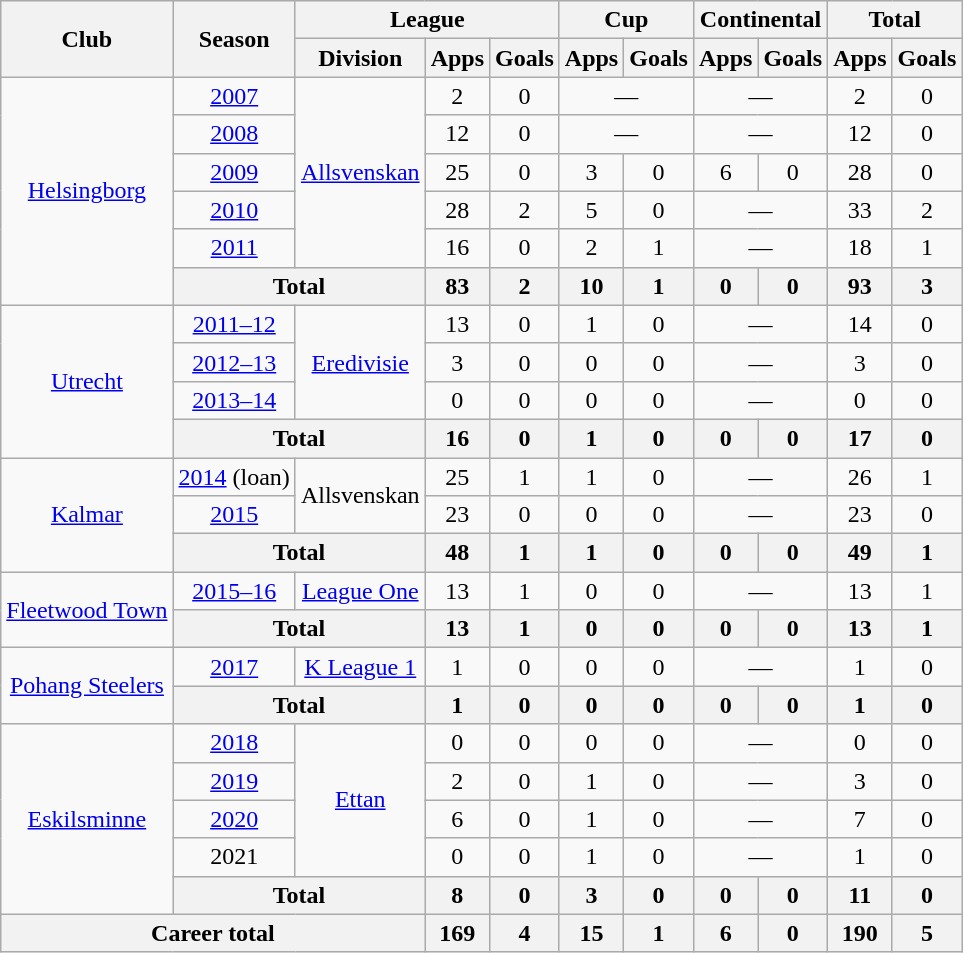<table class="wikitable" style="text-align:center">
<tr>
<th rowspan="2">Club</th>
<th rowspan="2">Season</th>
<th colspan="3">League</th>
<th colspan="2">Cup</th>
<th colspan="2">Continental</th>
<th colspan="2">Total</th>
</tr>
<tr>
<th>Division</th>
<th>Apps</th>
<th>Goals</th>
<th>Apps</th>
<th>Goals</th>
<th>Apps</th>
<th>Goals</th>
<th>Apps</th>
<th>Goals</th>
</tr>
<tr>
<td rowspan="6"><a href='#'>Helsingborg</a></td>
<td><a href='#'>2007</a></td>
<td rowspan="5"><a href='#'>Allsvenskan</a></td>
<td>2</td>
<td>0</td>
<td colspan="2">—</td>
<td colspan="2">—</td>
<td>2</td>
<td>0</td>
</tr>
<tr>
<td><a href='#'>2008</a></td>
<td>12</td>
<td>0</td>
<td colspan="2">—</td>
<td colspan="2">—</td>
<td>12</td>
<td>0</td>
</tr>
<tr>
<td><a href='#'>2009</a></td>
<td>25</td>
<td>0</td>
<td>3</td>
<td>0</td>
<td>6</td>
<td>0</td>
<td>28</td>
<td>0</td>
</tr>
<tr>
<td><a href='#'>2010</a></td>
<td>28</td>
<td>2</td>
<td>5</td>
<td>0</td>
<td colspan="2">—</td>
<td>33</td>
<td>2</td>
</tr>
<tr>
<td><a href='#'>2011</a></td>
<td>16</td>
<td>0</td>
<td>2</td>
<td>1</td>
<td colspan="2">—</td>
<td>18</td>
<td>1</td>
</tr>
<tr>
<th colspan="2">Total</th>
<th>83</th>
<th>2</th>
<th>10</th>
<th>1</th>
<th>0</th>
<th>0</th>
<th>93</th>
<th>3</th>
</tr>
<tr>
<td rowspan="4"><a href='#'>Utrecht</a></td>
<td><a href='#'>2011–12</a></td>
<td rowspan="3"><a href='#'>Eredivisie</a></td>
<td>13</td>
<td>0</td>
<td>1</td>
<td>0</td>
<td colspan="2">—</td>
<td>14</td>
<td>0</td>
</tr>
<tr>
<td><a href='#'>2012–13</a></td>
<td>3</td>
<td>0</td>
<td>0</td>
<td>0</td>
<td colspan="2">—</td>
<td>3</td>
<td>0</td>
</tr>
<tr>
<td><a href='#'>2013–14</a></td>
<td>0</td>
<td>0</td>
<td>0</td>
<td>0</td>
<td colspan="2">—</td>
<td>0</td>
<td>0</td>
</tr>
<tr>
<th colspan="2">Total</th>
<th>16</th>
<th>0</th>
<th>1</th>
<th>0</th>
<th>0</th>
<th>0</th>
<th>17</th>
<th>0</th>
</tr>
<tr>
<td rowspan="3"><a href='#'>Kalmar</a></td>
<td><a href='#'>2014</a> (loan)</td>
<td rowspan="2">Allsvenskan</td>
<td>25</td>
<td>1</td>
<td>1</td>
<td>0</td>
<td colspan="2">—</td>
<td>26</td>
<td>1</td>
</tr>
<tr>
<td><a href='#'>2015</a></td>
<td>23</td>
<td>0</td>
<td>0</td>
<td>0</td>
<td colspan="2">—</td>
<td>23</td>
<td>0</td>
</tr>
<tr>
<th colspan="2">Total</th>
<th>48</th>
<th>1</th>
<th>1</th>
<th>0</th>
<th>0</th>
<th>0</th>
<th>49</th>
<th>1</th>
</tr>
<tr>
<td rowspan="2"><a href='#'>Fleetwood Town</a></td>
<td><a href='#'>2015–16</a></td>
<td rowspan="1"><a href='#'>League One</a></td>
<td>13</td>
<td>1</td>
<td>0</td>
<td>0</td>
<td colspan="2">—</td>
<td>13</td>
<td>1</td>
</tr>
<tr>
<th colspan="2">Total</th>
<th>13</th>
<th>1</th>
<th>0</th>
<th>0</th>
<th>0</th>
<th>0</th>
<th>13</th>
<th>1</th>
</tr>
<tr>
<td rowspan="2"><a href='#'>Pohang Steelers</a></td>
<td><a href='#'>2017</a></td>
<td rowspan="1"><a href='#'>K League 1</a></td>
<td>1</td>
<td>0</td>
<td>0</td>
<td>0</td>
<td colspan="2">—</td>
<td>1</td>
<td>0</td>
</tr>
<tr>
<th colspan="2">Total</th>
<th>1</th>
<th>0</th>
<th>0</th>
<th>0</th>
<th>0</th>
<th>0</th>
<th>1</th>
<th>0</th>
</tr>
<tr>
<td rowspan="5"><a href='#'>Eskilsminne</a></td>
<td><a href='#'>2018</a></td>
<td rowspan="4"><a href='#'>Ettan</a></td>
<td>0</td>
<td>0</td>
<td>0</td>
<td>0</td>
<td colspan="2">—</td>
<td>0</td>
<td>0</td>
</tr>
<tr>
<td><a href='#'>2019</a></td>
<td>2</td>
<td>0</td>
<td>1</td>
<td>0</td>
<td colspan="2">—</td>
<td>3</td>
<td>0</td>
</tr>
<tr>
<td><a href='#'>2020</a></td>
<td>6</td>
<td>0</td>
<td>1</td>
<td>0</td>
<td colspan="2">—</td>
<td>7</td>
<td>0</td>
</tr>
<tr>
<td>2021</td>
<td>0</td>
<td>0</td>
<td>1</td>
<td>0</td>
<td colspan="2">—</td>
<td>1</td>
<td>0</td>
</tr>
<tr>
<th colspan="2">Total</th>
<th>8</th>
<th>0</th>
<th>3</th>
<th>0</th>
<th>0</th>
<th>0</th>
<th>11</th>
<th>0</th>
</tr>
<tr>
<th colspan="3">Career total</th>
<th>169</th>
<th>4</th>
<th>15</th>
<th>1</th>
<th>6</th>
<th>0</th>
<th>190</th>
<th>5</th>
</tr>
</table>
